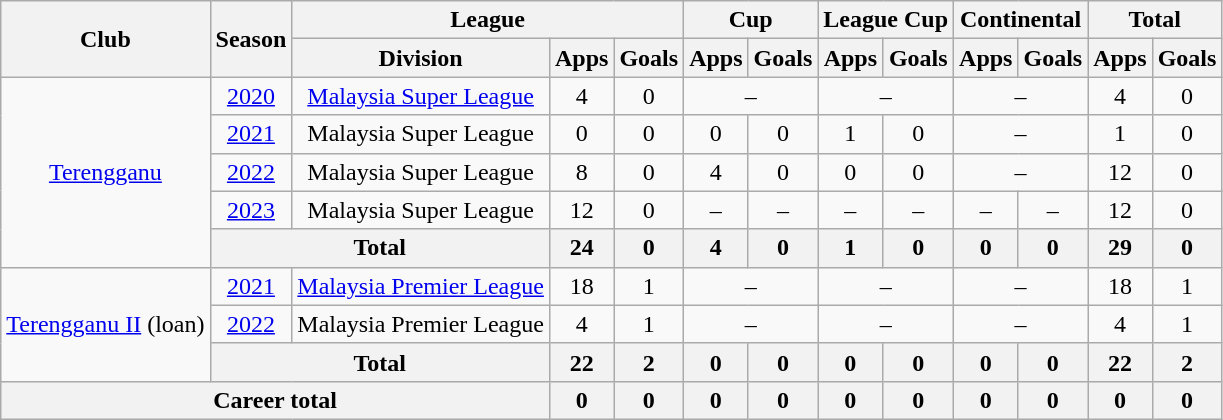<table class="wikitable" style="text-align: center;">
<tr>
<th rowspan="2">Club</th>
<th rowspan="2">Season</th>
<th colspan="3">League</th>
<th colspan="2">Cup</th>
<th colspan="2">League Cup</th>
<th colspan="2">Continental</th>
<th colspan="2">Total</th>
</tr>
<tr>
<th>Division</th>
<th>Apps</th>
<th>Goals</th>
<th>Apps</th>
<th>Goals</th>
<th>Apps</th>
<th>Goals</th>
<th>Apps</th>
<th>Goals</th>
<th>Apps</th>
<th>Goals</th>
</tr>
<tr>
<td rowspan="5" valign="center"><a href='#'>Terengganu</a></td>
<td><a href='#'>2020</a></td>
<td><a href='#'>Malaysia Super League</a></td>
<td>4</td>
<td>0</td>
<td colspan=2>–</td>
<td colspan=2>–</td>
<td colspan=2>–</td>
<td>4</td>
<td>0</td>
</tr>
<tr>
<td><a href='#'>2021</a></td>
<td>Malaysia Super League</td>
<td>0</td>
<td>0</td>
<td>0</td>
<td>0</td>
<td>1</td>
<td>0</td>
<td colspan=2>–</td>
<td>1</td>
<td>0</td>
</tr>
<tr>
<td><a href='#'>2022</a></td>
<td>Malaysia Super League</td>
<td>8</td>
<td>0</td>
<td>4</td>
<td>0</td>
<td>0</td>
<td>0</td>
<td colspan=2>–</td>
<td>12</td>
<td>0</td>
</tr>
<tr>
<td><a href='#'>2023</a></td>
<td>Malaysia Super League</td>
<td>12</td>
<td>0</td>
<td>–</td>
<td>–</td>
<td>–</td>
<td>–</td>
<td>–</td>
<td>–</td>
<td>12</td>
<td>0</td>
</tr>
<tr>
<th colspan=2>Total</th>
<th>24</th>
<th>0</th>
<th>4</th>
<th>0</th>
<th>1</th>
<th>0</th>
<th>0</th>
<th>0</th>
<th>29</th>
<th>0</th>
</tr>
<tr>
<td rowspan="3" valign="center"><a href='#'>Terengganu II</a> (loan)</td>
<td><a href='#'>2021</a></td>
<td><a href='#'>Malaysia Premier League</a></td>
<td>18</td>
<td>1</td>
<td colspan=2>–</td>
<td colspan=2>–</td>
<td colspan=2>–</td>
<td>18</td>
<td>1</td>
</tr>
<tr>
<td><a href='#'>2022</a></td>
<td>Malaysia Premier League</td>
<td>4</td>
<td>1</td>
<td colspan=2>–</td>
<td colspan=2>–</td>
<td colspan=2>–</td>
<td>4</td>
<td>1</td>
</tr>
<tr>
<th colspan=2>Total</th>
<th>22</th>
<th>2</th>
<th>0</th>
<th>0</th>
<th>0</th>
<th>0</th>
<th>0</th>
<th>0</th>
<th>22</th>
<th>2</th>
</tr>
<tr>
<th colspan=3>Career total</th>
<th>0</th>
<th>0</th>
<th>0</th>
<th>0</th>
<th>0</th>
<th>0</th>
<th>0</th>
<th>0</th>
<th>0</th>
<th>0</th>
</tr>
</table>
